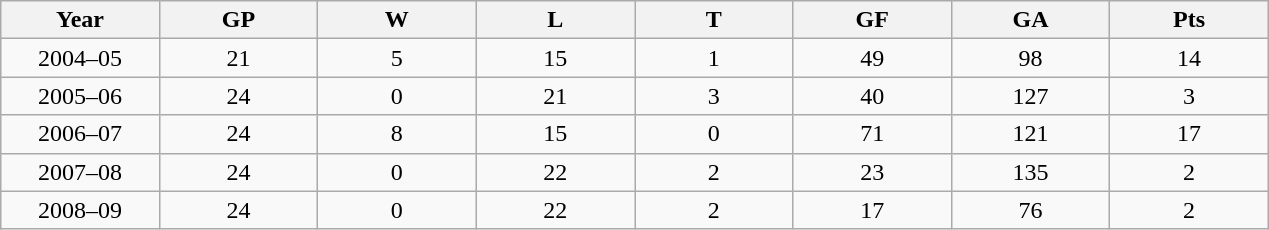<table class="wikitable sortable">
<tr>
<th bgcolor="#DDDDFF" width="7.5%">Year</th>
<th bgcolor="#DDDDFF" width="7.5%" title="Games played" class="unsortable">GP</th>
<th bgcolor="#DDDDFF" width="7.5%" title="Wins">W</th>
<th bgcolor="#DDDDFF" width="7.5%" title="Losses">L</th>
<th bgcolor="#DDDDFF" width="7.5%" title="Ties">T</th>
<th bgcolor="#DDDDFF" width="7.5%" title="Goals for">GF</th>
<th bgcolor="#DDDDFF" width="7.5%" title="Goals against">GA</th>
<th bgcolor="#DDDDFF" width="7.5%" title="Points">Pts</th>
</tr>
<tr align=center>
<td>2004–05</td>
<td>21</td>
<td>5</td>
<td>15</td>
<td>1</td>
<td>49</td>
<td>98</td>
<td>14</td>
</tr>
<tr align=center>
<td>2005–06</td>
<td>24</td>
<td>0</td>
<td>21</td>
<td>3</td>
<td>40</td>
<td>127</td>
<td>3</td>
</tr>
<tr align=center>
<td>2006–07</td>
<td>24</td>
<td>8</td>
<td>15</td>
<td>0</td>
<td>71</td>
<td>121</td>
<td>17</td>
</tr>
<tr align=center>
<td>2007–08</td>
<td>24</td>
<td>0</td>
<td>22</td>
<td>2</td>
<td>23</td>
<td>135</td>
<td>2</td>
</tr>
<tr align=center>
<td>2008–09</td>
<td>24</td>
<td>0</td>
<td>22</td>
<td>2</td>
<td>17</td>
<td>76</td>
<td>2</td>
</tr>
</table>
